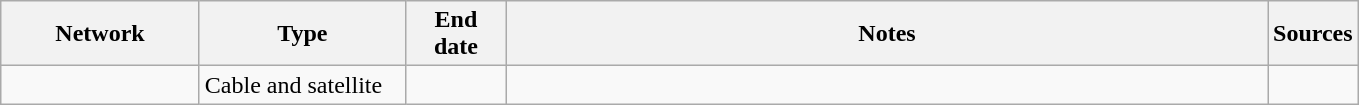<table class="wikitable">
<tr>
<th style="text-align:center; width:125px">Network</th>
<th style="text-align:center; width:130px">Type</th>
<th style="text-align:center; width:60px">End date</th>
<th style="text-align:center; width:500px">Notes</th>
<th style="text-align:center; width:30px">Sources</th>
</tr>
<tr>
<td><a href='#'></a></td>
<td>Cable and satellite</td>
<td></td>
<td></td>
<td></td>
</tr>
</table>
